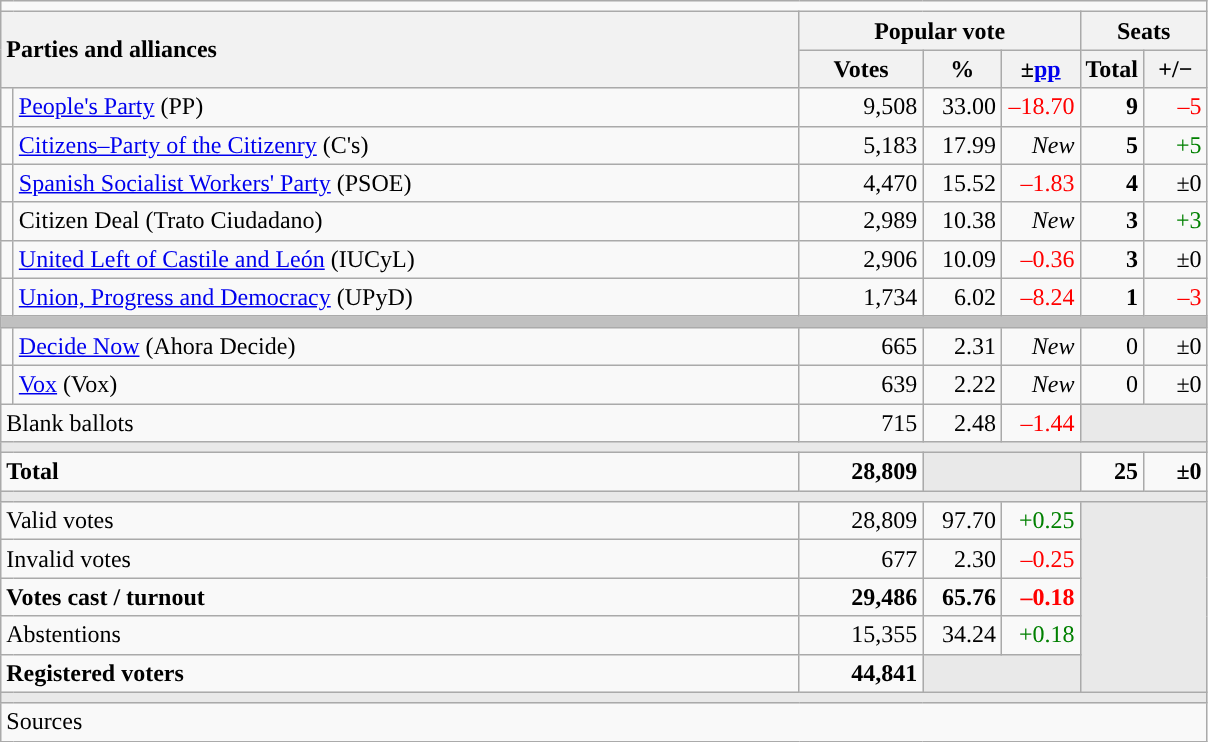<table class="wikitable" style="text-align:right;">
<tr>
<td colspan="7"></td>
</tr>
<tr>
<th style="text-align:left;" rowspan="2" colspan="2" width="525">Parties and alliances</th>
<th colspan="3">Popular vote</th>
<th colspan="2">Seats</th>
</tr>
<tr>
<th width="75">Votes</th>
<th width="45">%</th>
<th width="45">±<a href='#'>pp</a></th>
<th width="35">Total</th>
<th width="35">+/−</th>
</tr>
<tr>
<td width="1" style="color:inherit;background:"></td>
<td align="left"><a href='#'>People's Party</a> (PP)</td>
<td>9,508</td>
<td>33.00</td>
<td style="color:red;">–18.70</td>
<td><strong>9</strong></td>
<td style="color:red;">–5</td>
</tr>
<tr>
<td style="color:inherit;background:"></td>
<td align="left"><a href='#'>Citizens–Party of the Citizenry</a> (C's)</td>
<td>5,183</td>
<td>17.99</td>
<td><em>New</em></td>
<td><strong>5</strong></td>
<td style="color:green;">+5</td>
</tr>
<tr>
<td style="color:inherit;background:"></td>
<td align="left"><a href='#'>Spanish Socialist Workers' Party</a> (PSOE)</td>
<td>4,470</td>
<td>15.52</td>
<td style="color:red;">–1.83</td>
<td><strong>4</strong></td>
<td>±0</td>
</tr>
<tr>
<td style="color:inherit;background:"></td>
<td align="left">Citizen Deal (Trato Ciudadano)</td>
<td>2,989</td>
<td>10.38</td>
<td><em>New</em></td>
<td><strong>3</strong></td>
<td style="color:green;">+3</td>
</tr>
<tr>
<td style="color:inherit;background:"></td>
<td align="left"><a href='#'>United Left of Castile and León</a> (IUCyL)</td>
<td>2,906</td>
<td>10.09</td>
<td style="color:red;">–0.36</td>
<td><strong>3</strong></td>
<td>±0</td>
</tr>
<tr>
<td style="color:inherit;background:"></td>
<td align="left"><a href='#'>Union, Progress and Democracy</a> (UPyD)</td>
<td>1,734</td>
<td>6.02</td>
<td style="color:red;">–8.24</td>
<td><strong>1</strong></td>
<td style="color:red;">–3</td>
</tr>
<tr>
<td colspan="7" bgcolor="#C0C0C0"></td>
</tr>
<tr>
<td style="color:inherit;background:"></td>
<td align="left"><a href='#'>Decide Now</a> (Ahora Decide)</td>
<td>665</td>
<td>2.31</td>
<td><em>New</em></td>
<td>0</td>
<td>±0</td>
</tr>
<tr>
<td style="color:inherit;background:"></td>
<td align="left"><a href='#'>Vox</a> (Vox)</td>
<td>639</td>
<td>2.22</td>
<td><em>New</em></td>
<td>0</td>
<td>±0</td>
</tr>
<tr>
<td align="left" colspan="2">Blank ballots</td>
<td>715</td>
<td>2.48</td>
<td style="color:red;">–1.44</td>
<td bgcolor="#E9E9E9" colspan="2"></td>
</tr>
<tr>
<td colspan="7" bgcolor="#E9E9E9"></td>
</tr>
<tr style="font-weight:bold;">
<td align="left" colspan="2">Total</td>
<td>28,809</td>
<td bgcolor="#E9E9E9" colspan="2"></td>
<td>25</td>
<td>±0</td>
</tr>
<tr>
<td colspan="7" bgcolor="#E9E9E9"></td>
</tr>
<tr>
<td align="left" colspan="2">Valid votes</td>
<td>28,809</td>
<td>97.70</td>
<td style="color:green;">+0.25</td>
<td bgcolor="#E9E9E9" colspan="2" rowspan="5"></td>
</tr>
<tr>
<td align="left" colspan="2">Invalid votes</td>
<td>677</td>
<td>2.30</td>
<td style="color:red;">–0.25</td>
</tr>
<tr style="font-weight:bold;">
<td align="left" colspan="2">Votes cast / turnout</td>
<td>29,486</td>
<td>65.76</td>
<td style="color:red;">–0.18</td>
</tr>
<tr>
<td align="left" colspan="2">Abstentions</td>
<td>15,355</td>
<td>34.24</td>
<td style="color:green;">+0.18</td>
</tr>
<tr style="font-weight:bold;">
<td align="left" colspan="2">Registered voters</td>
<td>44,841</td>
<td bgcolor="#E9E9E9" colspan="2"></td>
</tr>
<tr>
<td colspan="7" bgcolor="#E9E9E9"></td>
</tr>
<tr>
<td align="left" colspan="7">Sources</td>
</tr>
</table>
